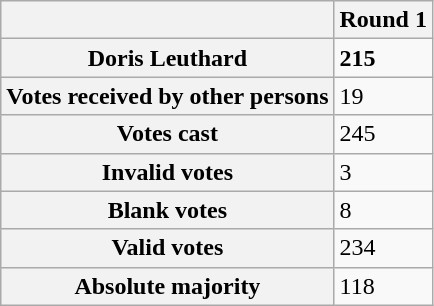<table class="wikitable">
<tr>
<th></th>
<th>Round 1</th>
</tr>
<tr>
<th>Doris Leuthard</th>
<td><strong>215</strong></td>
</tr>
<tr>
<th>Votes received by other persons</th>
<td>19</td>
</tr>
<tr>
<th>Votes cast</th>
<td>245</td>
</tr>
<tr>
<th>Invalid votes</th>
<td>3</td>
</tr>
<tr>
<th>Blank votes</th>
<td>8</td>
</tr>
<tr>
<th>Valid votes</th>
<td>234</td>
</tr>
<tr>
<th>Absolute majority</th>
<td>118</td>
</tr>
</table>
